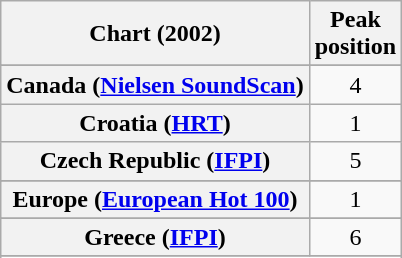<table class="wikitable sortable plainrowheaders" style="text-align:center">
<tr>
<th scope="col">Chart (2002)</th>
<th scope="col">Peak<br>position</th>
</tr>
<tr>
</tr>
<tr>
</tr>
<tr>
</tr>
<tr>
</tr>
<tr>
</tr>
<tr>
<th scope="row">Canada (<a href='#'>Nielsen SoundScan</a>)</th>
<td>4</td>
</tr>
<tr>
<th scope="row">Croatia (<a href='#'>HRT</a>)</th>
<td align="center">1</td>
</tr>
<tr>
<th scope="row">Czech Republic (<a href='#'>IFPI</a>)</th>
<td style="text-align:center;">5</td>
</tr>
<tr>
</tr>
<tr>
<th scope="row">Europe (<a href='#'>European Hot 100</a>)</th>
<td style="text-align:center;">1</td>
</tr>
<tr>
</tr>
<tr>
</tr>
<tr>
</tr>
<tr>
<th scope="row">Greece (<a href='#'>IFPI</a>)</th>
<td style="text-align:center;">6</td>
</tr>
<tr>
</tr>
<tr>
</tr>
<tr>
</tr>
<tr>
</tr>
<tr>
</tr>
<tr>
</tr>
<tr>
</tr>
<tr>
</tr>
<tr>
</tr>
<tr>
</tr>
<tr>
</tr>
<tr>
</tr>
<tr>
</tr>
<tr>
</tr>
<tr>
</tr>
<tr>
</tr>
<tr>
</tr>
<tr>
</tr>
<tr>
</tr>
<tr>
</tr>
</table>
